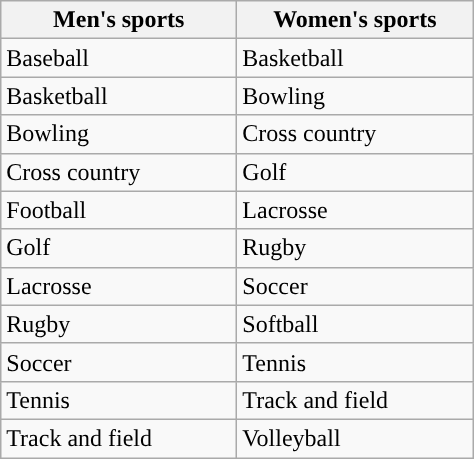<table class="wikitable"; style= "text-align: ">
<tr>
<th width=150px>Men's sports</th>
<th width=150px>Women's sports</th>
</tr>
<tr>
<td>Baseball</td>
<td>Basketball</td>
</tr>
<tr>
<td>Basketball</td>
<td>Bowling</td>
</tr>
<tr>
<td>Bowling</td>
<td>Cross country</td>
</tr>
<tr>
<td>Cross country</td>
<td>Golf</td>
</tr>
<tr>
<td>Football</td>
<td>Lacrosse</td>
</tr>
<tr>
<td>Golf</td>
<td>Rugby</td>
</tr>
<tr>
<td>Lacrosse</td>
<td>Soccer</td>
</tr>
<tr>
<td>Rugby</td>
<td>Softball</td>
</tr>
<tr>
<td>Soccer</td>
<td>Tennis</td>
</tr>
<tr>
<td>Tennis</td>
<td>Track and field</td>
</tr>
<tr>
<td>Track and field</td>
<td>Volleyball</td>
</tr>
</table>
